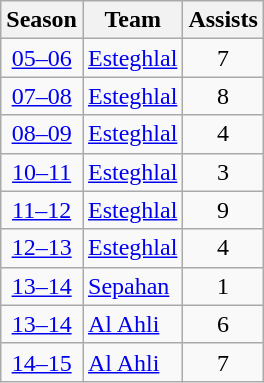<table class="wikitable" style="text-align: center;">
<tr>
<th>Season</th>
<th>Team</th>
<th>Assists</th>
</tr>
<tr>
<td><a href='#'>05–06</a></td>
<td align="left"><a href='#'>Esteghlal</a></td>
<td>7</td>
</tr>
<tr>
<td><a href='#'>07–08</a></td>
<td align="left"><a href='#'>Esteghlal</a></td>
<td>8</td>
</tr>
<tr>
<td><a href='#'>08–09</a></td>
<td align="left"><a href='#'>Esteghlal</a></td>
<td>4</td>
</tr>
<tr>
<td><a href='#'>10–11</a></td>
<td align="left"><a href='#'>Esteghlal</a></td>
<td>3</td>
</tr>
<tr>
<td><a href='#'>11–12</a></td>
<td align="left"><a href='#'>Esteghlal</a></td>
<td>9</td>
</tr>
<tr>
<td><a href='#'>12–13</a></td>
<td align="left"><a href='#'>Esteghlal</a></td>
<td>4</td>
</tr>
<tr>
<td><a href='#'>13–14</a></td>
<td align="left"><a href='#'>Sepahan</a></td>
<td>1</td>
</tr>
<tr>
<td><a href='#'>13–14</a></td>
<td align="left"><a href='#'>Al Ahli</a></td>
<td>6</td>
</tr>
<tr>
<td><a href='#'>14–15</a></td>
<td align="left"><a href='#'>Al Ahli</a></td>
<td>7</td>
</tr>
</table>
